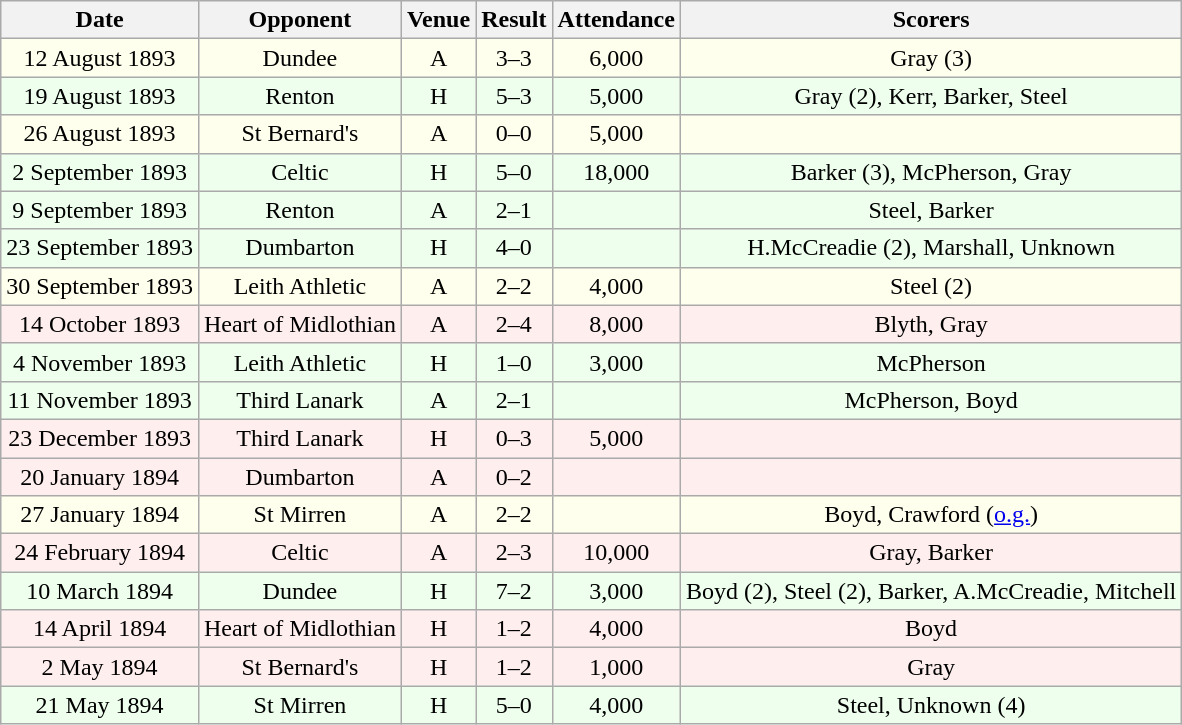<table class="wikitable sortable" style="font-size:100%; text-align:center">
<tr>
<th>Date</th>
<th>Opponent</th>
<th>Venue</th>
<th>Result</th>
<th>Attendance</th>
<th>Scorers</th>
</tr>
<tr bgcolor = "#FFFFEE">
<td>12 August 1893</td>
<td>Dundee</td>
<td>A</td>
<td>3–3</td>
<td>6,000</td>
<td>Gray (3)</td>
</tr>
<tr bgcolor = "#EEFFEE">
<td>19 August 1893</td>
<td>Renton</td>
<td>H</td>
<td>5–3</td>
<td>5,000</td>
<td>Gray (2), Kerr, Barker, Steel</td>
</tr>
<tr bgcolor = "#FFFFEE">
<td>26 August 1893</td>
<td>St Bernard's</td>
<td>A</td>
<td>0–0</td>
<td>5,000</td>
<td></td>
</tr>
<tr bgcolor = "#EEFFEE">
<td>2 September 1893</td>
<td>Celtic</td>
<td>H</td>
<td>5–0</td>
<td>18,000</td>
<td>Barker (3), McPherson, Gray</td>
</tr>
<tr bgcolor = "#EEFFEE">
<td>9 September 1893</td>
<td>Renton</td>
<td>A</td>
<td>2–1</td>
<td></td>
<td>Steel, Barker</td>
</tr>
<tr bgcolor = "#EEFFEE">
<td>23 September 1893</td>
<td>Dumbarton</td>
<td>H</td>
<td>4–0</td>
<td></td>
<td>H.McCreadie (2), Marshall, Unknown</td>
</tr>
<tr bgcolor = "#FFFFEE">
<td>30 September 1893</td>
<td>Leith Athletic</td>
<td>A</td>
<td>2–2</td>
<td>4,000</td>
<td>Steel (2)</td>
</tr>
<tr bgcolor = "#FFEEEE">
<td>14 October 1893</td>
<td>Heart of Midlothian</td>
<td>A</td>
<td>2–4</td>
<td>8,000</td>
<td>Blyth, Gray</td>
</tr>
<tr bgcolor = "#EEFFEE">
<td>4 November 1893</td>
<td>Leith Athletic</td>
<td>H</td>
<td>1–0</td>
<td>3,000</td>
<td>McPherson</td>
</tr>
<tr bgcolor = "#EEFFEE">
<td>11 November 1893</td>
<td>Third Lanark</td>
<td>A</td>
<td>2–1</td>
<td></td>
<td>McPherson, Boyd</td>
</tr>
<tr bgcolor = "#FFEEEE">
<td>23 December 1893</td>
<td>Third Lanark</td>
<td>H</td>
<td>0–3</td>
<td>5,000</td>
<td></td>
</tr>
<tr bgcolor = "#FFEEEE">
<td>20 January 1894</td>
<td>Dumbarton</td>
<td>A</td>
<td>0–2</td>
<td></td>
<td></td>
</tr>
<tr bgcolor = "#FFFFEE">
<td>27 January 1894</td>
<td>St Mirren</td>
<td>A</td>
<td>2–2</td>
<td></td>
<td>Boyd, Crawford (<a href='#'>o.g.</a>)</td>
</tr>
<tr bgcolor = "#FFEEEE">
<td>24 February 1894</td>
<td>Celtic</td>
<td>A</td>
<td>2–3</td>
<td>10,000</td>
<td>Gray, Barker</td>
</tr>
<tr bgcolor = "#EEFFEE">
<td>10 March 1894</td>
<td>Dundee</td>
<td>H</td>
<td>7–2</td>
<td>3,000</td>
<td>Boyd (2), Steel (2), Barker, A.McCreadie, Mitchell</td>
</tr>
<tr bgcolor = "#FFEEEE">
<td>14 April 1894</td>
<td>Heart of Midlothian</td>
<td>H</td>
<td>1–2</td>
<td>4,000</td>
<td>Boyd</td>
</tr>
<tr bgcolor = "#FFEEEE">
<td>2 May 1894</td>
<td>St Bernard's</td>
<td>H</td>
<td>1–2</td>
<td>1,000</td>
<td>Gray</td>
</tr>
<tr bgcolor = "#EEFFEE">
<td>21 May 1894</td>
<td>St Mirren</td>
<td>H</td>
<td>5–0</td>
<td>4,000</td>
<td>Steel, Unknown (4)</td>
</tr>
</table>
